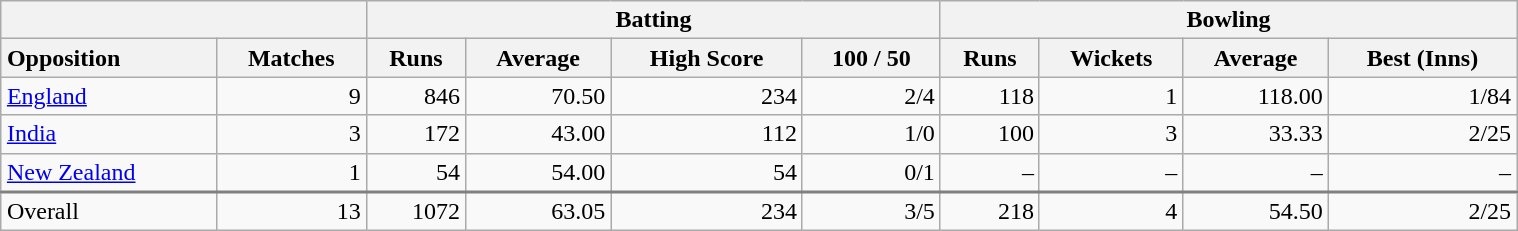<table class="wikitable" style="margin: 1em auto 1em auto" width="80%">
<tr>
<th colspan=2> </th>
<th colspan=4>Batting</th>
<th colspan=4>Bowling</th>
</tr>
<tr>
<th style="text-align:left;">Opposition</th>
<th>Matches</th>
<th>Runs</th>
<th>Average</th>
<th>High Score</th>
<th>100 / 50</th>
<th>Runs</th>
<th>Wickets</th>
<th>Average</th>
<th>Best (Inns)</th>
</tr>
<tr style="text-align:right;">
<td style="text-align:left;"><a href='#'>England</a></td>
<td>9</td>
<td>846</td>
<td>70.50</td>
<td>234</td>
<td>2/4</td>
<td>118</td>
<td>1</td>
<td>118.00</td>
<td>1/84</td>
</tr>
<tr style="text-align:right;">
<td style="text-align:left;"><a href='#'>India</a></td>
<td>3</td>
<td>172</td>
<td>43.00</td>
<td>112</td>
<td>1/0</td>
<td>100</td>
<td>3</td>
<td>33.33</td>
<td>2/25</td>
</tr>
<tr style="text-align:right;">
<td style="text-align:left;"><a href='#'>New Zealand</a></td>
<td>1</td>
<td>54</td>
<td>54.00</td>
<td>54</td>
<td>0/1</td>
<td>–</td>
<td>–</td>
<td>–</td>
<td>–</td>
</tr>
<tr style="text-align:right; border-top:solid 2px grey;">
<td style="text-align:left;">Overall</td>
<td>13</td>
<td>1072</td>
<td>63.05</td>
<td>234</td>
<td>3/5</td>
<td>218</td>
<td>4</td>
<td>54.50</td>
<td>2/25</td>
</tr>
</table>
